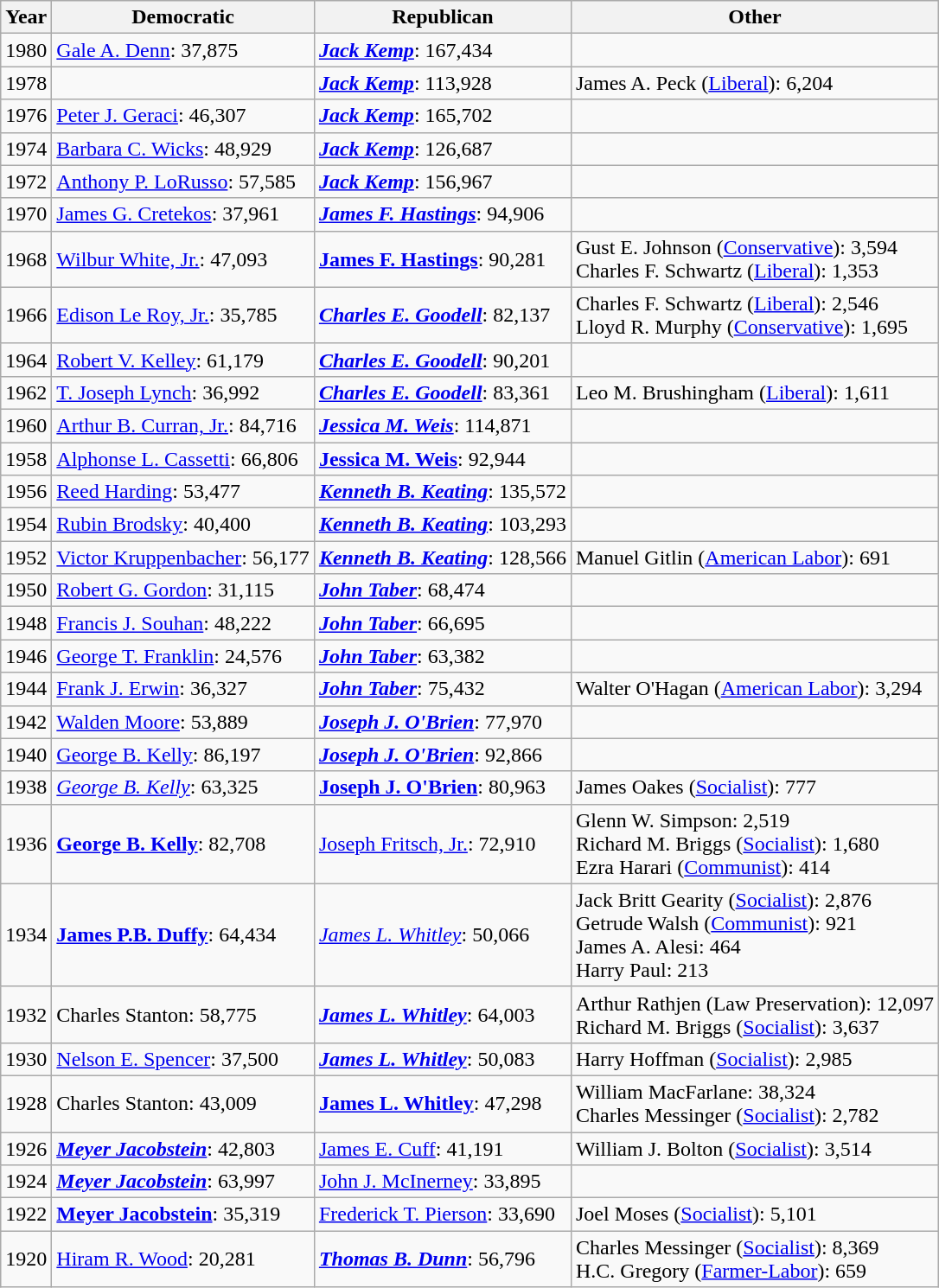<table class=wikitable>
<tr>
<th>Year</th>
<th>Democratic</th>
<th>Republican</th>
<th>Other</th>
</tr>
<tr>
<td>1980</td>
<td><a href='#'>Gale A. Denn</a>: 37,875</td>
<td><strong><em><a href='#'>Jack Kemp</a></em></strong>: 167,434</td>
<td></td>
</tr>
<tr>
<td>1978</td>
<td></td>
<td><strong><em><a href='#'>Jack Kemp</a></em></strong>: 113,928</td>
<td>James A. Peck (<a href='#'>Liberal</a>): 6,204</td>
</tr>
<tr>
<td>1976</td>
<td><a href='#'>Peter J. Geraci</a>: 46,307</td>
<td><strong><em><a href='#'>Jack Kemp</a></em></strong>: 165,702</td>
<td></td>
</tr>
<tr>
<td>1974</td>
<td><a href='#'>Barbara C. Wicks</a>: 48,929</td>
<td><strong><em><a href='#'>Jack Kemp</a></em></strong>: 126,687</td>
<td></td>
</tr>
<tr>
<td>1972</td>
<td><a href='#'>Anthony P. LoRusso</a>: 57,585</td>
<td><strong><em><a href='#'>Jack Kemp</a></em></strong>: 156,967</td>
<td></td>
</tr>
<tr>
<td>1970</td>
<td><a href='#'>James G. Cretekos</a>: 37,961</td>
<td><strong><em><a href='#'>James F. Hastings</a></em></strong>: 94,906</td>
<td></td>
</tr>
<tr>
<td>1968</td>
<td><a href='#'>Wilbur White, Jr.</a>: 47,093</td>
<td><strong><a href='#'>James F. Hastings</a></strong>: 90,281</td>
<td>Gust E. Johnson (<a href='#'>Conservative</a>): 3,594<br>Charles F. Schwartz (<a href='#'>Liberal</a>): 1,353</td>
</tr>
<tr>
<td>1966</td>
<td><a href='#'>Edison Le Roy, Jr.</a>: 35,785</td>
<td><strong><em><a href='#'>Charles E. Goodell</a></em></strong>: 82,137</td>
<td>Charles F. Schwartz (<a href='#'>Liberal</a>): 2,546<br>Lloyd R. Murphy (<a href='#'>Conservative</a>): 1,695</td>
</tr>
<tr>
<td>1964</td>
<td><a href='#'>Robert V. Kelley</a>: 61,179</td>
<td><strong><em><a href='#'>Charles E. Goodell</a></em></strong>: 90,201</td>
<td></td>
</tr>
<tr>
<td>1962</td>
<td><a href='#'>T. Joseph Lynch</a>: 36,992</td>
<td><strong><em><a href='#'>Charles E. Goodell</a></em></strong>: 83,361</td>
<td>Leo M. Brushingham (<a href='#'>Liberal</a>): 1,611</td>
</tr>
<tr>
<td>1960</td>
<td><a href='#'>Arthur B. Curran, Jr.</a>: 84,716</td>
<td><strong><em><a href='#'>Jessica M. Weis</a></em></strong>: 114,871</td>
<td></td>
</tr>
<tr>
<td>1958</td>
<td><a href='#'>Alphonse L. Cassetti</a>: 66,806</td>
<td><strong><a href='#'>Jessica M. Weis</a></strong>: 92,944</td>
<td></td>
</tr>
<tr>
<td>1956</td>
<td><a href='#'>Reed Harding</a>: 53,477</td>
<td><strong><em><a href='#'>Kenneth B. Keating</a></em></strong>: 135,572</td>
<td></td>
</tr>
<tr>
<td>1954</td>
<td><a href='#'>Rubin Brodsky</a>: 40,400</td>
<td><strong><em><a href='#'>Kenneth B. Keating</a></em></strong>: 103,293</td>
<td></td>
</tr>
<tr>
<td>1952</td>
<td><a href='#'>Victor Kruppenbacher</a>: 56,177</td>
<td><strong><em><a href='#'>Kenneth B. Keating</a></em></strong>: 128,566</td>
<td>Manuel Gitlin (<a href='#'>American Labor</a>): 691</td>
</tr>
<tr>
<td>1950</td>
<td><a href='#'>Robert G. Gordon</a>: 31,115</td>
<td><strong><em><a href='#'>John Taber</a></em></strong>: 68,474</td>
<td></td>
</tr>
<tr>
<td>1948</td>
<td><a href='#'>Francis J. Souhan</a>: 48,222</td>
<td><strong><em><a href='#'>John Taber</a></em></strong>: 66,695</td>
<td></td>
</tr>
<tr>
<td>1946</td>
<td><a href='#'>George T. Franklin</a>: 24,576</td>
<td><strong><em><a href='#'>John Taber</a></em></strong>: 63,382</td>
<td></td>
</tr>
<tr>
<td>1944</td>
<td><a href='#'>Frank J. Erwin</a>: 36,327</td>
<td><strong><em><a href='#'>John Taber</a></em></strong>: 75,432</td>
<td>Walter O'Hagan (<a href='#'>American Labor</a>): 3,294</td>
</tr>
<tr>
<td>1942</td>
<td><a href='#'>Walden Moore</a>: 53,889</td>
<td><strong><em><a href='#'>Joseph J. O'Brien</a></em></strong>: 77,970</td>
<td></td>
</tr>
<tr>
<td>1940</td>
<td><a href='#'>George B. Kelly</a>: 86,197</td>
<td><strong><em><a href='#'>Joseph J. O'Brien</a></em></strong>: 92,866</td>
<td></td>
</tr>
<tr>
<td>1938</td>
<td><em><a href='#'>George B. Kelly</a></em>: 63,325</td>
<td><strong><a href='#'>Joseph J. O'Brien</a></strong>: 80,963</td>
<td>James Oakes (<a href='#'>Socialist</a>): 777</td>
</tr>
<tr>
<td>1936</td>
<td><strong><a href='#'>George B. Kelly</a></strong>: 82,708</td>
<td><a href='#'>Joseph Fritsch, Jr.</a>: 72,910</td>
<td>Glenn W. Simpson: 2,519<br> Richard M. Briggs (<a href='#'>Socialist</a>): 1,680<br>Ezra Harari (<a href='#'>Communist</a>): 414</td>
</tr>
<tr>
<td>1934</td>
<td><strong><a href='#'>James P.B. Duffy</a></strong>: 64,434</td>
<td><em><a href='#'>James L. Whitley</a></em>: 50,066</td>
<td>Jack Britt Gearity (<a href='#'>Socialist</a>): 2,876<br>Getrude Walsh (<a href='#'>Communist</a>): 921<br>James A. Alesi: 464<br>Harry Paul: 213</td>
</tr>
<tr>
<td>1932</td>
<td>Charles Stanton: 58,775</td>
<td><strong><em><a href='#'>James L. Whitley</a></em></strong>: 64,003</td>
<td>Arthur Rathjen (Law Preservation): 12,097<br>Richard M. Briggs (<a href='#'>Socialist</a>): 3,637</td>
</tr>
<tr>
<td>1930</td>
<td><a href='#'>Nelson E. Spencer</a>: 37,500</td>
<td><strong><em><a href='#'>James L. Whitley</a></em></strong>: 50,083</td>
<td>Harry Hoffman (<a href='#'>Socialist</a>): 2,985</td>
</tr>
<tr>
<td>1928</td>
<td>Charles Stanton: 43,009</td>
<td><strong><a href='#'>James L. Whitley</a></strong>: 47,298</td>
<td>William MacFarlane: 38,324<br>Charles Messinger (<a href='#'>Socialist</a>): 2,782</td>
</tr>
<tr>
<td>1926</td>
<td><strong><em><a href='#'>Meyer Jacobstein</a></em></strong>: 42,803</td>
<td><a href='#'>James E. Cuff</a>: 41,191</td>
<td>William J. Bolton (<a href='#'>Socialist</a>): 3,514</td>
</tr>
<tr>
<td>1924</td>
<td><strong><em><a href='#'>Meyer Jacobstein</a></em></strong>: 63,997</td>
<td><a href='#'>John J. McInerney</a>: 33,895</td>
<td></td>
</tr>
<tr>
<td>1922</td>
<td><strong><a href='#'>Meyer Jacobstein</a></strong>: 35,319</td>
<td><a href='#'>Frederick T. Pierson</a>: 33,690</td>
<td>Joel Moses (<a href='#'>Socialist</a>): 5,101</td>
</tr>
<tr>
<td>1920</td>
<td><a href='#'>Hiram R. Wood</a>: 20,281</td>
<td><strong><em><a href='#'>Thomas B. Dunn</a></em></strong>: 56,796</td>
<td>Charles Messinger (<a href='#'>Socialist</a>): 8,369<br> H.C. Gregory (<a href='#'>Farmer-Labor</a>): 659</td>
</tr>
</table>
